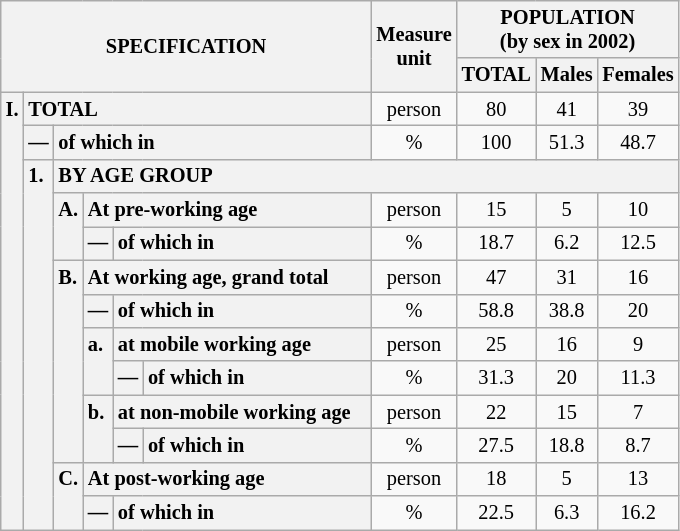<table class="wikitable" style="font-size:85%; text-align:center">
<tr>
<th rowspan="2" colspan="6">SPECIFICATION</th>
<th rowspan="2">Measure<br> unit</th>
<th colspan="3" rowspan="1">POPULATION<br> (by sex in 2002)</th>
</tr>
<tr>
<th>TOTAL</th>
<th>Males</th>
<th>Females</th>
</tr>
<tr>
<th style="text-align:left" valign="top" rowspan="13">I.</th>
<th style="text-align:left" colspan="5">TOTAL</th>
<td>person</td>
<td>80</td>
<td>41</td>
<td>39</td>
</tr>
<tr>
<th style="text-align:left" valign="top">—</th>
<th style="text-align:left" colspan="4">of which in</th>
<td>%</td>
<td>100</td>
<td>51.3</td>
<td>48.7</td>
</tr>
<tr>
<th style="text-align:left" valign="top" rowspan="11">1.</th>
<th style="text-align:left" colspan="19">BY AGE GROUP</th>
</tr>
<tr>
<th style="text-align:left" valign="top" rowspan="2">A.</th>
<th style="text-align:left" colspan="3">At pre-working age</th>
<td>person</td>
<td>15</td>
<td>5</td>
<td>10</td>
</tr>
<tr>
<th style="text-align:left" valign="top">—</th>
<th style="text-align:left" valign="top" colspan="2">of which in</th>
<td>%</td>
<td>18.7</td>
<td>6.2</td>
<td>12.5</td>
</tr>
<tr>
<th style="text-align:left" valign="top" rowspan="6">B.</th>
<th style="text-align:left" colspan="3">At working age, grand total</th>
<td>person</td>
<td>47</td>
<td>31</td>
<td>16</td>
</tr>
<tr>
<th style="text-align:left" valign="top">—</th>
<th style="text-align:left" valign="top" colspan="2">of which in</th>
<td>%</td>
<td>58.8</td>
<td>38.8</td>
<td>20</td>
</tr>
<tr>
<th style="text-align:left" valign="top" rowspan="2">a.</th>
<th style="text-align:left" colspan="2">at mobile working age</th>
<td>person</td>
<td>25</td>
<td>16</td>
<td>9</td>
</tr>
<tr>
<th style="text-align:left" valign="top">—</th>
<th style="text-align:left" valign="top" colspan="1">of which in                        </th>
<td>%</td>
<td>31.3</td>
<td>20</td>
<td>11.3</td>
</tr>
<tr>
<th style="text-align:left" valign="top" rowspan="2">b.</th>
<th style="text-align:left" colspan="2">at non-mobile working age</th>
<td>person</td>
<td>22</td>
<td>15</td>
<td>7</td>
</tr>
<tr>
<th style="text-align:left" valign="top">—</th>
<th style="text-align:left" valign="top" colspan="1">of which in                        </th>
<td>%</td>
<td>27.5</td>
<td>18.8</td>
<td>8.7</td>
</tr>
<tr>
<th style="text-align:left" valign="top" rowspan="2">C.</th>
<th style="text-align:left" colspan="3">At post-working age</th>
<td>person</td>
<td>18</td>
<td>5</td>
<td>13</td>
</tr>
<tr>
<th style="text-align:left" valign="top">—</th>
<th style="text-align:left" valign="top" colspan="2">of which in</th>
<td>%</td>
<td>22.5</td>
<td>6.3</td>
<td>16.2</td>
</tr>
</table>
